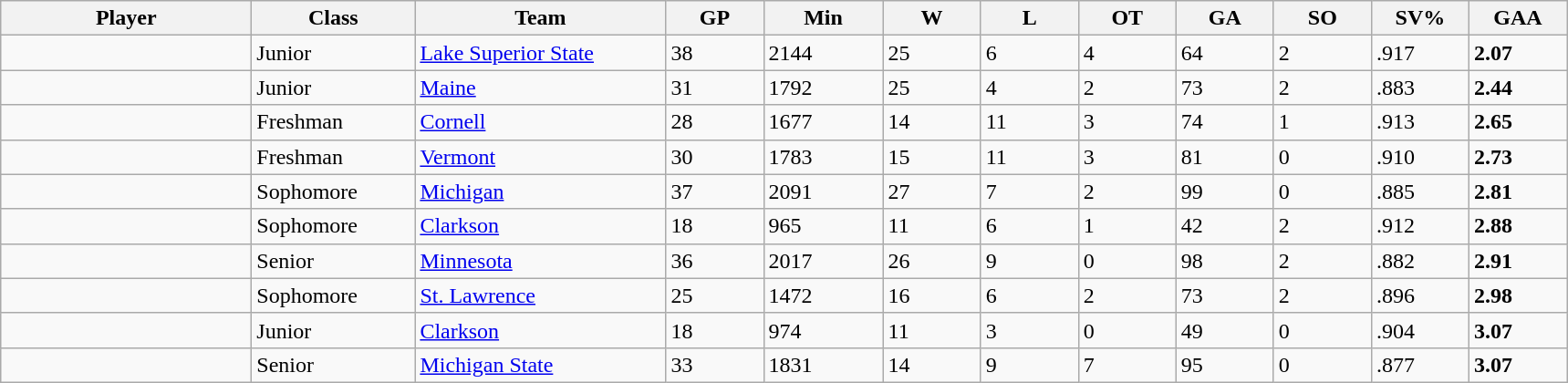<table class="wikitable sortable">
<tr>
<th style="width: 11em;">Player</th>
<th style="width: 7em;">Class</th>
<th style="width: 11em;">Team</th>
<th style="width: 4em;">GP</th>
<th style="width: 5em;">Min</th>
<th style="width: 4em;">W</th>
<th style="width: 4em;">L</th>
<th style="width: 4em;">OT</th>
<th style="width: 4em;">GA</th>
<th style="width: 4em;">SO</th>
<th style="width: 4em;">SV%</th>
<th style="width: 4em;">GAA</th>
</tr>
<tr>
<td></td>
<td>Junior</td>
<td><a href='#'>Lake Superior State</a></td>
<td>38</td>
<td>2144</td>
<td>25</td>
<td>6</td>
<td>4</td>
<td>64</td>
<td>2</td>
<td>.917</td>
<td><strong>2.07</strong></td>
</tr>
<tr>
<td></td>
<td>Junior</td>
<td><a href='#'>Maine</a></td>
<td>31</td>
<td>1792</td>
<td>25</td>
<td>4</td>
<td>2</td>
<td>73</td>
<td>2</td>
<td>.883</td>
<td><strong>2.44</strong></td>
</tr>
<tr>
<td></td>
<td>Freshman</td>
<td><a href='#'>Cornell</a></td>
<td>28</td>
<td>1677</td>
<td>14</td>
<td>11</td>
<td>3</td>
<td>74</td>
<td>1</td>
<td>.913</td>
<td><strong>2.65</strong></td>
</tr>
<tr>
<td></td>
<td>Freshman</td>
<td><a href='#'>Vermont</a></td>
<td>30</td>
<td>1783</td>
<td>15</td>
<td>11</td>
<td>3</td>
<td>81</td>
<td>0</td>
<td>.910</td>
<td><strong>2.73</strong></td>
</tr>
<tr>
<td></td>
<td>Sophomore</td>
<td><a href='#'>Michigan</a></td>
<td>37</td>
<td>2091</td>
<td>27</td>
<td>7</td>
<td>2</td>
<td>99</td>
<td>0</td>
<td>.885</td>
<td><strong>2.81</strong></td>
</tr>
<tr>
<td></td>
<td>Sophomore</td>
<td><a href='#'>Clarkson</a></td>
<td>18</td>
<td>965</td>
<td>11</td>
<td>6</td>
<td>1</td>
<td>42</td>
<td>2</td>
<td>.912</td>
<td><strong>2.88</strong></td>
</tr>
<tr>
<td></td>
<td>Senior</td>
<td><a href='#'>Minnesota</a></td>
<td>36</td>
<td>2017</td>
<td>26</td>
<td>9</td>
<td>0</td>
<td>98</td>
<td>2</td>
<td>.882</td>
<td><strong>2.91</strong></td>
</tr>
<tr>
<td></td>
<td>Sophomore</td>
<td><a href='#'>St. Lawrence</a></td>
<td>25</td>
<td>1472</td>
<td>16</td>
<td>6</td>
<td>2</td>
<td>73</td>
<td>2</td>
<td>.896</td>
<td><strong>2.98</strong></td>
</tr>
<tr>
<td></td>
<td>Junior</td>
<td><a href='#'>Clarkson</a></td>
<td>18</td>
<td>974</td>
<td>11</td>
<td>3</td>
<td>0</td>
<td>49</td>
<td>0</td>
<td>.904</td>
<td><strong>3.07</strong></td>
</tr>
<tr>
<td></td>
<td>Senior</td>
<td><a href='#'>Michigan State</a></td>
<td>33</td>
<td>1831</td>
<td>14</td>
<td>9</td>
<td>7</td>
<td>95</td>
<td>0</td>
<td>.877</td>
<td><strong>3.07</strong></td>
</tr>
</table>
